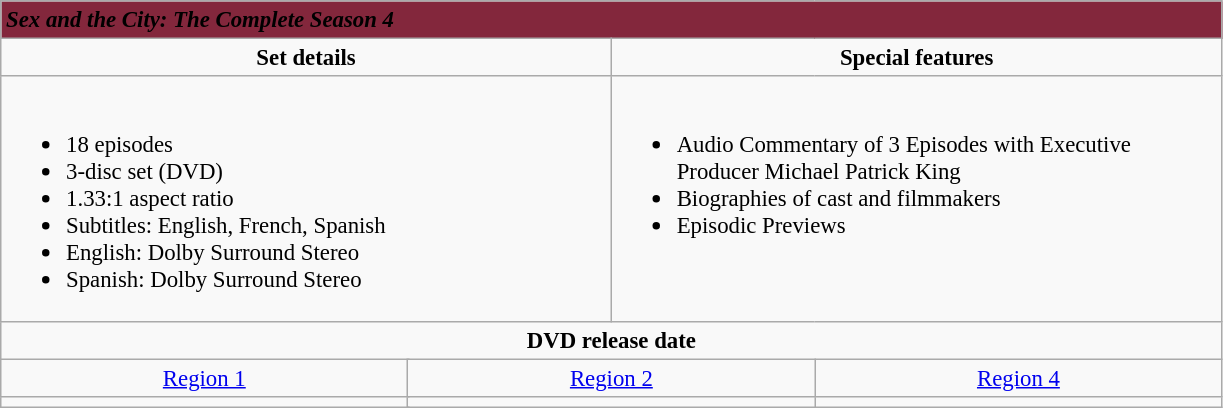<table class="wikitable" style="font-size: 95%;">
<tr style="background:#83273c">
<td colspan="6"><span><strong><em>Sex and the City: The Complete Season 4</em></strong></span></td>
</tr>
<tr style="text-align:center;">
<td style="width:400px;" colspan="3"><strong>Set details</strong></td>
<td style="width:400px;" colspan="3"><strong>Special features</strong></td>
</tr>
<tr valign="top">
<td colspan="3"  style="text-align:left; width:300px;"><br><ul><li>18 episodes</li><li>3-disc set (DVD)</li><li>1.33:1 aspect ratio</li><li>Subtitles: English, French, Spanish</li><li>English: Dolby Surround Stereo</li><li>Spanish: Dolby Surround Stereo</li></ul></td>
<td colspan="3" style="text-align:left; width:300px;"><br><ul><li>Audio Commentary of 3 Episodes with Executive Producer Michael Patrick King</li><li>Biographies of cast and filmmakers</li><li>Episodic Previews</li></ul></td>
</tr>
<tr>
<td colspan="6" style="text-align:center;"><strong>DVD release date</strong></td>
</tr>
<tr style="text-align:center;">
<td colspan="2" style="text-align:center;"><a href='#'>Region 1</a></td>
<td colspan="2" style="text-align:center;"><a href='#'>Region 2</a></td>
<td colspan="2" style="text-align:center;"><a href='#'>Region 4</a></td>
</tr>
<tr style="text-align:center;">
<td colspan="2"></td>
<td colspan="2"></td>
<td colspan="2"></td>
</tr>
</table>
